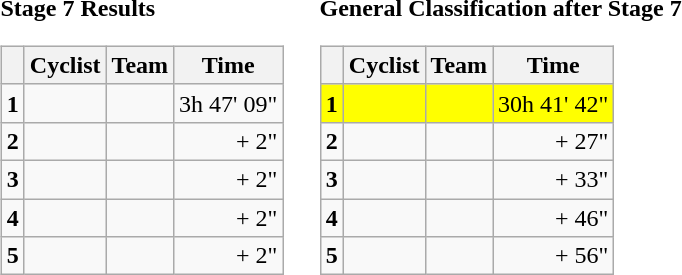<table>
<tr>
<td><strong>Stage 7 Results</strong><br><table class="wikitable">
<tr>
<th></th>
<th>Cyclist</th>
<th>Team</th>
<th>Time</th>
</tr>
<tr>
<td><strong>1</strong></td>
<td></td>
<td></td>
<td align="right">3h 47' 09"</td>
</tr>
<tr>
<td><strong>2</strong></td>
<td></td>
<td></td>
<td align="right">+ 2"</td>
</tr>
<tr>
<td><strong>3</strong></td>
<td></td>
<td></td>
<td align="right">+ 2"</td>
</tr>
<tr>
<td><strong>4</strong></td>
<td></td>
<td></td>
<td align="right">+ 2"</td>
</tr>
<tr>
<td><strong>5</strong></td>
<td></td>
<td></td>
<td align="right">+ 2"</td>
</tr>
</table>
</td>
<td></td>
<td><strong>General Classification after Stage 7</strong><br><table class="wikitable">
<tr>
<th></th>
<th>Cyclist</th>
<th>Team</th>
<th>Time</th>
</tr>
<tr bgcolor=yellow>
<td><strong>1</strong></td>
<td></td>
<td></td>
<td align="right">30h 41' 42"</td>
</tr>
<tr>
<td><strong>2</strong></td>
<td></td>
<td></td>
<td align="right">+ 27"</td>
</tr>
<tr>
<td><strong>3</strong></td>
<td></td>
<td></td>
<td align="right">+ 33"</td>
</tr>
<tr>
<td><strong>4</strong></td>
<td></td>
<td></td>
<td align="right">+ 46"</td>
</tr>
<tr>
<td><strong>5</strong></td>
<td></td>
<td></td>
<td align="right">+ 56"</td>
</tr>
</table>
</td>
</tr>
</table>
